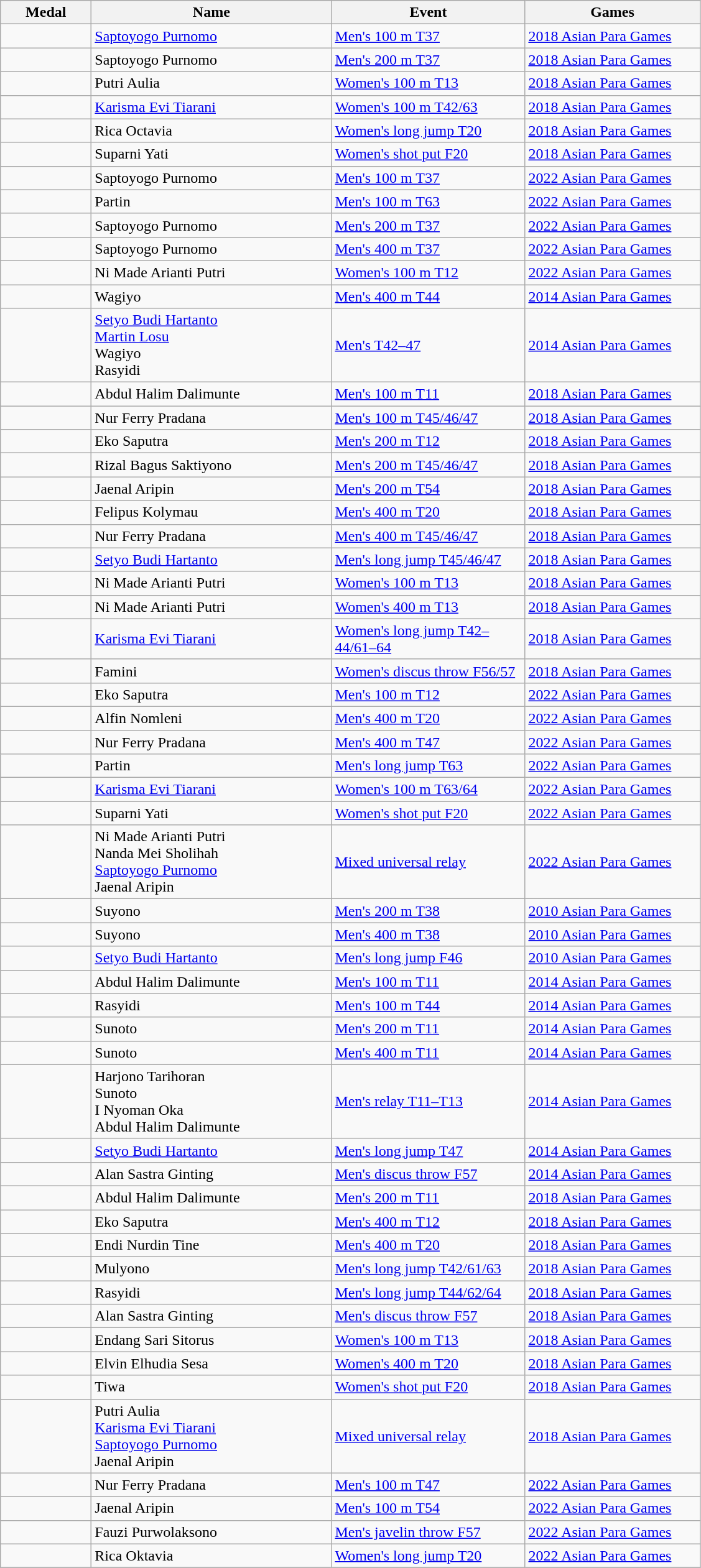<table class="wikitable sortable" style="font-size:100%">
<tr>
<th width="90">Medal</th>
<th width="250">Name</th>
<th width="200">Event</th>
<th width="180">Games</th>
</tr>
<tr>
<td></td>
<td><a href='#'>Saptoyogo Purnomo</a></td>
<td><a href='#'>Men's 100 m T37</a></td>
<td><a href='#'>2018 Asian Para Games</a></td>
</tr>
<tr>
<td></td>
<td>Saptoyogo Purnomo</td>
<td><a href='#'>Men's 200 m T37</a></td>
<td><a href='#'>2018 Asian Para Games</a></td>
</tr>
<tr>
<td></td>
<td>Putri Aulia</td>
<td><a href='#'>Women's 100 m T13</a></td>
<td><a href='#'>2018 Asian Para Games</a></td>
</tr>
<tr>
<td></td>
<td><a href='#'>Karisma Evi Tiarani</a></td>
<td><a href='#'>Women's 100 m T42/63</a></td>
<td><a href='#'>2018 Asian Para Games</a></td>
</tr>
<tr>
<td></td>
<td>Rica Octavia</td>
<td><a href='#'>Women's long jump T20</a></td>
<td><a href='#'>2018 Asian Para Games</a></td>
</tr>
<tr>
<td></td>
<td>Suparni Yati</td>
<td><a href='#'>Women's shot put F20</a></td>
<td><a href='#'>2018 Asian Para Games</a></td>
</tr>
<tr>
<td></td>
<td>Saptoyogo Purnomo</td>
<td><a href='#'>Men's 100 m T37</a></td>
<td><a href='#'>2022 Asian Para Games</a></td>
</tr>
<tr>
<td></td>
<td>Partin</td>
<td><a href='#'>Men's 100 m T63</a></td>
<td><a href='#'>2022 Asian Para Games</a></td>
</tr>
<tr>
<td></td>
<td>Saptoyogo Purnomo</td>
<td><a href='#'>Men's 200 m T37</a></td>
<td><a href='#'>2022 Asian Para Games</a></td>
</tr>
<tr>
<td></td>
<td>Saptoyogo Purnomo</td>
<td><a href='#'>Men's 400 m T37</a></td>
<td><a href='#'>2022 Asian Para Games</a></td>
</tr>
<tr>
<td></td>
<td>Ni Made Arianti Putri</td>
<td><a href='#'>Women's 100 m T12</a></td>
<td><a href='#'>2022 Asian Para Games</a></td>
</tr>
<tr>
<td></td>
<td>Wagiyo</td>
<td><a href='#'>Men's 400 m T44</a></td>
<td><a href='#'>2014 Asian Para Games</a></td>
</tr>
<tr>
<td></td>
<td><a href='#'>Setyo Budi Hartanto</a><br><a href='#'>Martin Losu</a><br>Wagiyo<br>Rasyidi</td>
<td><a href='#'>Men's  T42–47</a></td>
<td><a href='#'>2014 Asian Para Games</a></td>
</tr>
<tr>
<td></td>
<td>Abdul Halim Dalimunte</td>
<td><a href='#'>Men's 100 m T11</a></td>
<td><a href='#'>2018 Asian Para Games</a></td>
</tr>
<tr>
<td></td>
<td>Nur Ferry Pradana</td>
<td><a href='#'>Men's 100 m T45/46/47</a></td>
<td><a href='#'>2018 Asian Para Games</a></td>
</tr>
<tr>
<td></td>
<td>Eko Saputra</td>
<td><a href='#'>Men's 200 m T12</a></td>
<td><a href='#'>2018 Asian Para Games</a></td>
</tr>
<tr>
<td></td>
<td>Rizal Bagus Saktiyono</td>
<td><a href='#'>Men's 200 m T45/46/47</a></td>
<td><a href='#'>2018 Asian Para Games</a></td>
</tr>
<tr>
<td></td>
<td>Jaenal Aripin</td>
<td><a href='#'>Men's 200 m T54</a></td>
<td><a href='#'>2018 Asian Para Games</a></td>
</tr>
<tr>
<td></td>
<td>Felipus Kolymau</td>
<td><a href='#'>Men's 400 m T20</a></td>
<td><a href='#'>2018 Asian Para Games</a></td>
</tr>
<tr>
<td></td>
<td>Nur Ferry Pradana</td>
<td><a href='#'>Men's 400 m T45/46/47</a></td>
<td><a href='#'>2018 Asian Para Games</a></td>
</tr>
<tr>
<td></td>
<td><a href='#'>Setyo Budi Hartanto</a></td>
<td><a href='#'>Men's long jump T45/46/47</a></td>
<td><a href='#'>2018 Asian Para Games</a></td>
</tr>
<tr>
<td></td>
<td>Ni Made Arianti Putri</td>
<td><a href='#'>Women's 100 m T13</a></td>
<td><a href='#'>2018 Asian Para Games</a></td>
</tr>
<tr>
<td></td>
<td>Ni Made Arianti Putri</td>
<td><a href='#'>Women's 400 m T13</a></td>
<td><a href='#'>2018 Asian Para Games</a></td>
</tr>
<tr>
<td></td>
<td><a href='#'>Karisma Evi Tiarani</a></td>
<td><a href='#'>Women's long jump T42–44/61–64</a></td>
<td><a href='#'>2018 Asian Para Games</a></td>
</tr>
<tr>
<td></td>
<td>Famini</td>
<td><a href='#'>Women's discus throw F56/57</a></td>
<td><a href='#'>2018 Asian Para Games</a></td>
</tr>
<tr>
<td></td>
<td>Eko Saputra</td>
<td><a href='#'>Men's 100 m T12</a></td>
<td><a href='#'>2022 Asian Para Games</a></td>
</tr>
<tr>
<td></td>
<td>Alfin Nomleni</td>
<td><a href='#'>Men's 400 m T20</a></td>
<td><a href='#'>2022 Asian Para Games</a></td>
</tr>
<tr>
<td></td>
<td>Nur Ferry Pradana</td>
<td><a href='#'>Men's 400 m T47</a></td>
<td><a href='#'>2022 Asian Para Games</a></td>
</tr>
<tr>
<td></td>
<td>Partin</td>
<td><a href='#'>Men's long jump T63</a></td>
<td><a href='#'>2022 Asian Para Games</a></td>
</tr>
<tr>
<td></td>
<td><a href='#'>Karisma Evi Tiarani</a></td>
<td><a href='#'>Women's 100 m T63/64</a></td>
<td><a href='#'>2022 Asian Para Games</a></td>
</tr>
<tr>
<td></td>
<td>Suparni Yati</td>
<td><a href='#'>Women's shot put F20</a></td>
<td><a href='#'>2022 Asian Para Games</a></td>
</tr>
<tr>
<td></td>
<td>Ni Made Arianti Putri<br>Nanda Mei Sholihah<br><a href='#'>Saptoyogo Purnomo</a><br>Jaenal Aripin</td>
<td><a href='#'>Mixed  universal relay</a></td>
<td><a href='#'>2022 Asian Para Games</a></td>
</tr>
<tr>
<td></td>
<td>Suyono</td>
<td><a href='#'>Men's 200 m T38</a></td>
<td><a href='#'>2010 Asian Para Games</a></td>
</tr>
<tr>
<td></td>
<td>Suyono</td>
<td><a href='#'>Men's 400 m T38</a></td>
<td><a href='#'>2010 Asian Para Games</a></td>
</tr>
<tr>
<td></td>
<td><a href='#'>Setyo Budi Hartanto</a></td>
<td><a href='#'>Men's long jump F46</a></td>
<td><a href='#'>2010 Asian Para Games</a></td>
</tr>
<tr>
<td></td>
<td>Abdul Halim Dalimunte</td>
<td><a href='#'>Men's 100 m T11</a></td>
<td><a href='#'>2014 Asian Para Games</a></td>
</tr>
<tr>
<td></td>
<td>Rasyidi</td>
<td><a href='#'>Men's 100 m T44</a></td>
<td><a href='#'>2014 Asian Para Games</a></td>
</tr>
<tr>
<td></td>
<td>Sunoto</td>
<td><a href='#'>Men's 200 m T11</a></td>
<td><a href='#'>2014 Asian Para Games</a></td>
</tr>
<tr>
<td></td>
<td>Sunoto</td>
<td><a href='#'>Men's 400 m T11</a></td>
<td><a href='#'>2014 Asian Para Games</a></td>
</tr>
<tr>
<td></td>
<td>Harjono Tarihoran<br>Sunoto<br>I Nyoman Oka<br>Abdul Halim Dalimunte</td>
<td><a href='#'>Men's  relay T11–T13</a></td>
<td><a href='#'>2014 Asian Para Games</a></td>
</tr>
<tr>
<td></td>
<td><a href='#'>Setyo Budi Hartanto</a></td>
<td><a href='#'>Men's long jump T47</a></td>
<td><a href='#'>2014 Asian Para Games</a></td>
</tr>
<tr>
<td></td>
<td>Alan Sastra Ginting</td>
<td><a href='#'>Men's discus throw F57</a></td>
<td><a href='#'>2014 Asian Para Games</a></td>
</tr>
<tr>
<td></td>
<td>Abdul Halim Dalimunte</td>
<td><a href='#'>Men's 200 m T11</a></td>
<td><a href='#'>2018 Asian Para Games</a></td>
</tr>
<tr>
<td></td>
<td>Eko Saputra</td>
<td><a href='#'>Men's 400 m T12</a></td>
<td><a href='#'>2018 Asian Para Games</a></td>
</tr>
<tr>
<td></td>
<td>Endi Nurdin Tine</td>
<td><a href='#'>Men's 400 m T20</a></td>
<td><a href='#'>2018 Asian Para Games</a></td>
</tr>
<tr>
<td></td>
<td>Mulyono</td>
<td><a href='#'>Men's long jump T42/61/63</a></td>
<td><a href='#'>2018 Asian Para Games</a></td>
</tr>
<tr>
<td></td>
<td>Rasyidi</td>
<td><a href='#'>Men's long jump T44/62/64</a></td>
<td><a href='#'>2018 Asian Para Games</a></td>
</tr>
<tr>
<td></td>
<td>Alan Sastra Ginting</td>
<td><a href='#'>Men's discus throw F57</a></td>
<td><a href='#'>2018 Asian Para Games</a></td>
</tr>
<tr>
<td></td>
<td>Endang Sari Sitorus</td>
<td><a href='#'>Women's 100 m T13</a></td>
<td><a href='#'>2018 Asian Para Games</a></td>
</tr>
<tr>
<td></td>
<td>Elvin Elhudia Sesa</td>
<td><a href='#'>Women's 400 m T20</a></td>
<td><a href='#'>2018 Asian Para Games</a></td>
</tr>
<tr>
<td></td>
<td>Tiwa</td>
<td><a href='#'>Women's shot put F20</a></td>
<td><a href='#'>2018 Asian Para Games</a></td>
</tr>
<tr>
<td></td>
<td>Putri Aulia<br><a href='#'>Karisma Evi Tiarani</a><br><a href='#'>Saptoyogo Purnomo</a><br>Jaenal Aripin</td>
<td><a href='#'>Mixed  universal relay</a></td>
<td><a href='#'>2018 Asian Para Games</a></td>
</tr>
<tr>
<td></td>
<td>Nur Ferry Pradana</td>
<td><a href='#'>Men's 100 m T47</a></td>
<td><a href='#'>2022 Asian Para Games</a></td>
</tr>
<tr>
<td></td>
<td>Jaenal Aripin</td>
<td><a href='#'>Men's 100 m T54</a></td>
<td><a href='#'>2022 Asian Para Games</a></td>
</tr>
<tr>
<td></td>
<td>Fauzi Purwolaksono</td>
<td><a href='#'>Men's javelin throw F57</a></td>
<td><a href='#'>2022 Asian Para Games</a></td>
</tr>
<tr>
<td></td>
<td>Rica Oktavia</td>
<td><a href='#'>Women's long jump T20</a></td>
<td><a href='#'>2022 Asian Para Games</a></td>
</tr>
<tr>
</tr>
</table>
